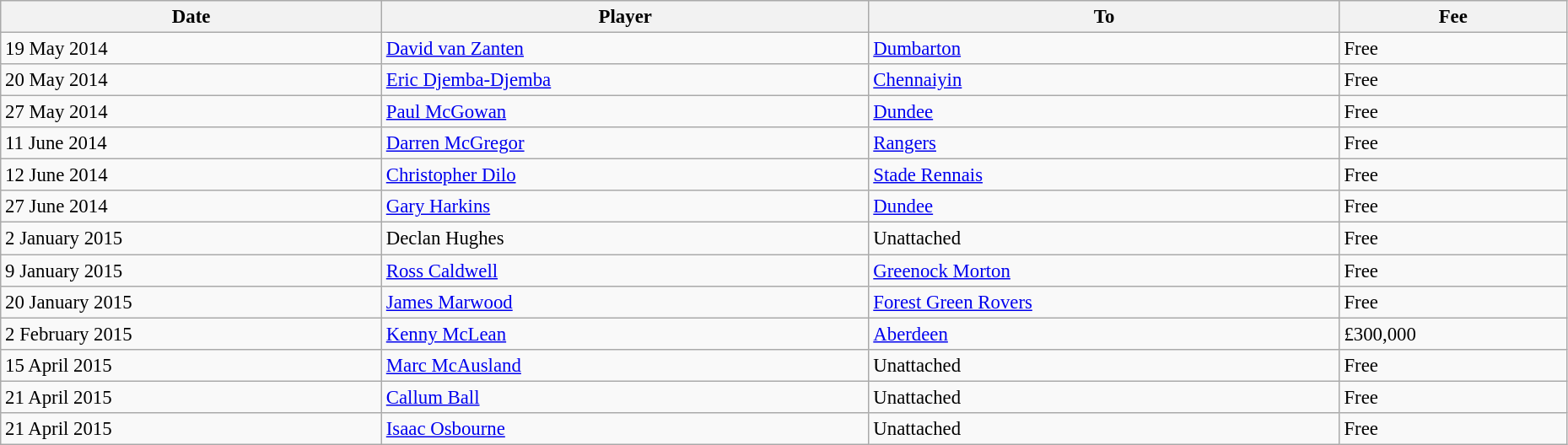<table class="wikitable sortable" style="text-align:center; font-size:95%;width:98%; text-align:left">
<tr>
<th>Date</th>
<th>Player</th>
<th>To</th>
<th>Fee</th>
</tr>
<tr>
<td>19 May 2014</td>
<td> <a href='#'>David van Zanten</a></td>
<td> <a href='#'>Dumbarton</a></td>
<td>Free</td>
</tr>
<tr>
<td>20 May 2014</td>
<td> <a href='#'>Eric Djemba-Djemba</a></td>
<td> <a href='#'>Chennaiyin</a></td>
<td>Free</td>
</tr>
<tr>
<td>27 May 2014</td>
<td> <a href='#'>Paul McGowan</a></td>
<td> <a href='#'>Dundee</a></td>
<td>Free</td>
</tr>
<tr>
<td>11 June 2014</td>
<td> <a href='#'>Darren McGregor</a></td>
<td> <a href='#'>Rangers</a></td>
<td>Free</td>
</tr>
<tr>
<td>12 June 2014</td>
<td> <a href='#'>Christopher Dilo</a></td>
<td> <a href='#'>Stade Rennais</a></td>
<td>Free</td>
</tr>
<tr>
<td>27 June 2014</td>
<td> <a href='#'>Gary Harkins</a></td>
<td> <a href='#'>Dundee</a></td>
<td>Free</td>
</tr>
<tr>
<td>2 January 2015</td>
<td> Declan Hughes</td>
<td>Unattached</td>
<td>Free</td>
</tr>
<tr>
<td>9 January 2015</td>
<td> <a href='#'>Ross Caldwell</a></td>
<td> <a href='#'>Greenock Morton</a></td>
<td>Free</td>
</tr>
<tr>
<td>20 January 2015</td>
<td> <a href='#'>James Marwood</a></td>
<td> <a href='#'>Forest Green Rovers</a></td>
<td>Free</td>
</tr>
<tr>
<td>2 February 2015</td>
<td> <a href='#'>Kenny McLean</a></td>
<td> <a href='#'>Aberdeen</a></td>
<td>£300,000</td>
</tr>
<tr>
<td>15 April 2015</td>
<td> <a href='#'>Marc McAusland</a></td>
<td>Unattached</td>
<td>Free</td>
</tr>
<tr>
<td>21 April 2015</td>
<td> <a href='#'>Callum Ball</a></td>
<td>Unattached</td>
<td>Free</td>
</tr>
<tr>
<td>21 April 2015</td>
<td> <a href='#'>Isaac Osbourne</a></td>
<td>Unattached</td>
<td>Free</td>
</tr>
</table>
